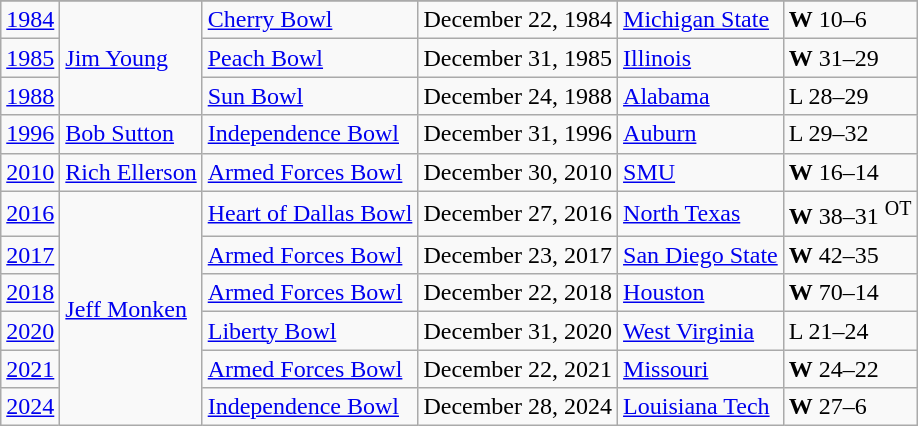<table class="wikitable">
<tr>
</tr>
<tr>
<td><a href='#'>1984</a></td>
<td rowspan="3"><a href='#'>Jim Young</a></td>
<td><a href='#'>Cherry Bowl</a></td>
<td>December 22, 1984</td>
<td><a href='#'>Michigan State</a></td>
<td><strong>W</strong> 10–6</td>
</tr>
<tr>
<td><a href='#'>1985</a></td>
<td><a href='#'>Peach Bowl</a></td>
<td>December 31, 1985</td>
<td><a href='#'>Illinois</a></td>
<td><strong>W</strong> 31–29</td>
</tr>
<tr>
<td><a href='#'>1988</a></td>
<td><a href='#'>Sun Bowl</a></td>
<td>December 24, 1988</td>
<td><a href='#'>Alabama</a></td>
<td>L 28–29</td>
</tr>
<tr>
<td><a href='#'>1996</a></td>
<td><a href='#'>Bob Sutton</a></td>
<td><a href='#'>Independence Bowl</a></td>
<td>December 31, 1996</td>
<td><a href='#'>Auburn</a></td>
<td>L 29–32</td>
</tr>
<tr>
<td><a href='#'>2010</a></td>
<td><a href='#'>Rich Ellerson</a></td>
<td><a href='#'>Armed Forces Bowl</a></td>
<td>December 30, 2010</td>
<td><a href='#'>SMU</a></td>
<td><strong>W</strong> 16–14</td>
</tr>
<tr>
<td><a href='#'>2016</a></td>
<td rowspan="6"><a href='#'>Jeff Monken</a></td>
<td><a href='#'>Heart of Dallas Bowl</a></td>
<td>December 27, 2016</td>
<td><a href='#'>North Texas</a></td>
<td><strong>W</strong> 38–31 <sup>OT</sup></td>
</tr>
<tr>
<td><a href='#'>2017</a></td>
<td><a href='#'>Armed Forces Bowl</a></td>
<td>December 23, 2017</td>
<td><a href='#'>San Diego State</a></td>
<td><strong>W</strong> 42–35</td>
</tr>
<tr>
<td><a href='#'>2018</a></td>
<td><a href='#'>Armed Forces Bowl</a></td>
<td>December 22, 2018</td>
<td><a href='#'>Houston</a></td>
<td><strong>W</strong> 70–14</td>
</tr>
<tr>
<td><a href='#'>2020</a></td>
<td><a href='#'>Liberty Bowl</a></td>
<td>December 31, 2020</td>
<td><a href='#'>West Virginia</a></td>
<td>L 21–24</td>
</tr>
<tr>
<td><a href='#'>2021</a></td>
<td><a href='#'>Armed Forces Bowl</a></td>
<td>December 22, 2021</td>
<td><a href='#'>Missouri</a></td>
<td><strong>W</strong> 24–22</td>
</tr>
<tr>
<td><a href='#'>2024</a></td>
<td><a href='#'>Independence Bowl</a></td>
<td>December 28, 2024</td>
<td><a href='#'>Louisiana Tech</a></td>
<td><strong>W</strong> 27–6</td>
</tr>
</table>
